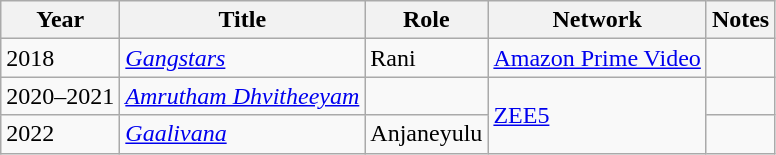<table class="wikitable">
<tr>
<th>Year</th>
<th>Title</th>
<th>Role</th>
<th>Network</th>
<th>Notes</th>
</tr>
<tr>
<td>2018</td>
<td><em><a href='#'>Gangstars</a></em></td>
<td>Rani</td>
<td><a href='#'>Amazon Prime Video</a></td>
<td></td>
</tr>
<tr>
<td>2020–2021</td>
<td><em><a href='#'>Amrutham Dhvitheeyam</a></em></td>
<td></td>
<td rowspan="2"><a href='#'>ZEE5</a></td>
<td></td>
</tr>
<tr>
<td>2022</td>
<td><em><a href='#'>Gaalivana</a></em></td>
<td>Anjaneyulu</td>
<td></td>
</tr>
</table>
